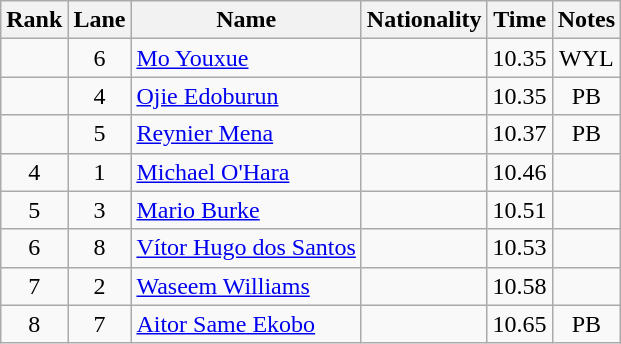<table class="wikitable sortable" style="text-align:center">
<tr>
<th>Rank</th>
<th>Lane</th>
<th>Name</th>
<th>Nationality</th>
<th>Time</th>
<th>Notes</th>
</tr>
<tr>
<td></td>
<td>6</td>
<td align=left><a href='#'>Mo Youxue</a></td>
<td align=left></td>
<td>10.35</td>
<td>WYL</td>
</tr>
<tr>
<td></td>
<td>4</td>
<td align=left><a href='#'>Ojie Edoburun</a></td>
<td align=left></td>
<td>10.35</td>
<td>PB</td>
</tr>
<tr>
<td></td>
<td>5</td>
<td align=left><a href='#'>Reynier Mena</a></td>
<td align=left></td>
<td>10.37</td>
<td>PB</td>
</tr>
<tr>
<td>4</td>
<td>1</td>
<td align=left><a href='#'>Michael O'Hara</a></td>
<td align=left></td>
<td>10.46</td>
<td></td>
</tr>
<tr>
<td>5</td>
<td>3</td>
<td align=left><a href='#'>Mario Burke</a></td>
<td align=left></td>
<td>10.51</td>
<td></td>
</tr>
<tr>
<td>6</td>
<td>8</td>
<td align=left><a href='#'>Vítor Hugo dos Santos</a></td>
<td align=left></td>
<td>10.53</td>
<td></td>
</tr>
<tr>
<td>7</td>
<td>2</td>
<td align=left><a href='#'>Waseem Williams</a></td>
<td align=left></td>
<td>10.58</td>
<td></td>
</tr>
<tr>
<td>8</td>
<td>7</td>
<td align=left><a href='#'>Aitor Same Ekobo</a></td>
<td align=left></td>
<td>10.65</td>
<td>PB</td>
</tr>
</table>
